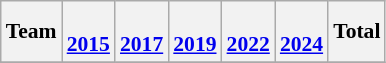<table class="wikitable sortable" style="font-size:90%;text-align:center;">
<tr>
<th>Team</th>
<th data-sort-type="number"><br><a href='#'>2015</a><br></th>
<th data-sort-type="number"><br><a href='#'>2017</a><br></th>
<th data-sort-type="number"><br><a href='#'>2019</a><br></th>
<th data-sort-type="number"><br><a href='#'>2022</a><br></th>
<th data-sort-type="number"><br><a href='#'>2024</a><br></th>
<th>Total</th>
</tr>
<tr>
</tr>
</table>
